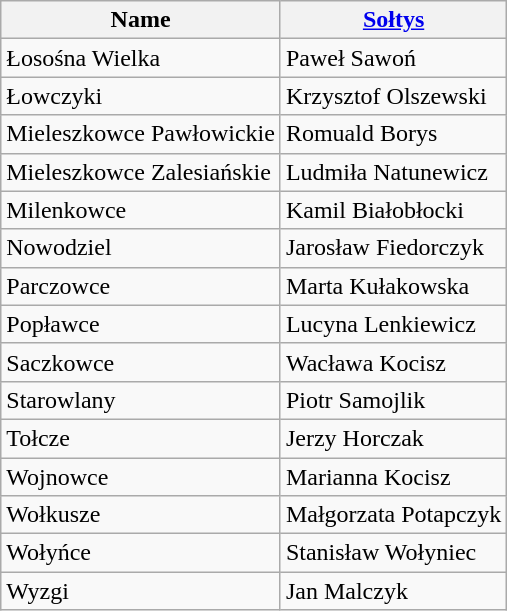<table class=wikitable>
<tr>
<th>Name</th>
<th><a href='#'>Sołtys</a></th>
</tr>
<tr>
<td>Łosośna Wielka</td>
<td>Paweł Sawoń</td>
</tr>
<tr>
<td>Łowczyki</td>
<td>Krzysztof Olszewski</td>
</tr>
<tr>
<td>Mieleszkowce Pawłowickie</td>
<td>Romuald Borys</td>
</tr>
<tr>
<td>Mieleszkowce Zalesiańskie</td>
<td>Ludmiła Natunewicz</td>
</tr>
<tr>
<td>Milenkowce</td>
<td>Kamil Białobłocki</td>
</tr>
<tr>
<td>Nowodziel</td>
<td>Jarosław Fiedorczyk</td>
</tr>
<tr>
<td>Parczowce</td>
<td>Marta Kułakowska</td>
</tr>
<tr>
<td>Popławce</td>
<td>Lucyna Lenkiewicz</td>
</tr>
<tr>
<td>Saczkowce</td>
<td>Wacława Kocisz</td>
</tr>
<tr>
<td>Starowlany</td>
<td>Piotr Samojlik</td>
</tr>
<tr>
<td>Tołcze</td>
<td>Jerzy Horczak</td>
</tr>
<tr>
<td>Wojnowce</td>
<td>Marianna Kocisz</td>
</tr>
<tr>
<td>Wołkusze</td>
<td>Małgorzata Potapczyk</td>
</tr>
<tr>
<td>Wołyńce</td>
<td>Stanisław Wołyniec</td>
</tr>
<tr>
<td>Wyzgi</td>
<td>Jan Malczyk</td>
</tr>
</table>
